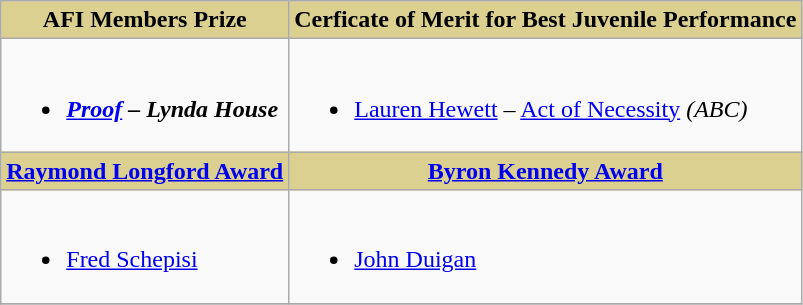<table class=wikitable style="width="100%">
<tr>
<th style="background:#DBD090;" ! style="width="50%">AFI Members Prize</th>
<th style="background:#DBD090;" ! style="width="50%">Cerficate of Merit for Best Juvenile Performance</th>
</tr>
<tr>
<td valign="top"><br><ul><li><strong><em><a href='#'>Proof</a><em> – Lynda House<strong></li></ul></td>
<td valign="top"><br><ul><li></strong><a href='#'>Lauren Hewett</a> – </em><a href='#'>Act of Necessity</a><em> (ABC)<strong></li></ul></td>
</tr>
<tr>
<th style="background:#DBD090;" ! style="width="50%"><a href='#'>Raymond Longford Award</a></th>
<th style="background:#DBD090;" ! style="width="50%"><a href='#'>Byron Kennedy Award</a></th>
</tr>
<tr>
<td valign="top"><br><ul><li></strong><a href='#'>Fred Schepisi</a><strong></li></ul></td>
<td valign="top"><br><ul><li></strong><a href='#'>John Duigan</a><strong></li></ul></td>
</tr>
<tr>
</tr>
</table>
